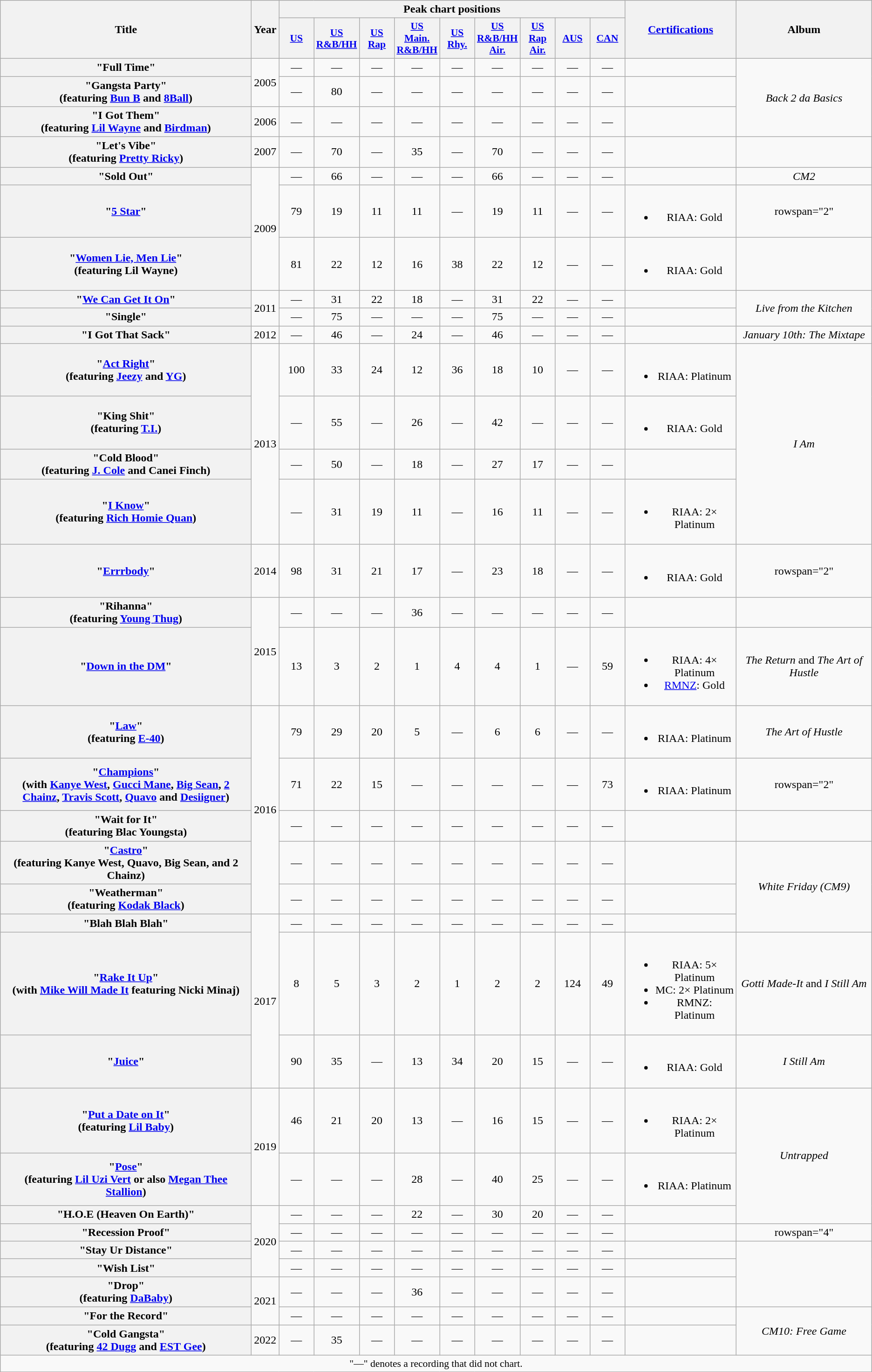<table class="wikitable plainrowheaders" style="text-align:center;">
<tr>
<th scope="col" rowspan="2" style="width:22em;">Title</th>
<th scope="col" rowspan="2">Year</th>
<th scope="col" colspan="9">Peak chart positions</th>
<th scope="col" rowspan="2"><a href='#'>Certifications</a></th>
<th scope="col" rowspan="2">Album</th>
</tr>
<tr>
<th scope="col" style="width:3em;font-size:90%;"><a href='#'>US</a><br></th>
<th scope="col" style="width:3em;font-size:90%;"><a href='#'>US<br>R&B/HH</a><br></th>
<th scope="col" style="width:3em;font-size:90%;"><a href='#'>US<br>Rap</a><br></th>
<th scope="col" style="width:3em;font-size:90%;"><a href='#'>US<br>Main.<br>R&B/HH</a><br></th>
<th scope="col" style="width:3em;font-size:90%;"><a href='#'>US<br>Rhy.</a><br></th>
<th scope="col" style="width:3em;font-size:90%;"><a href='#'>US<br>R&B/HH<br>Air.</a><br></th>
<th scope="col" style="width:3em;font-size:90%;"><a href='#'>US<br>Rap<br>Air.</a><br></th>
<th scope="col" style="width:3em;font-size:90%;"><a href='#'>AUS</a><br></th>
<th scope="col" style="width:3em;font-size:90%;"><a href='#'>CAN</a><br></th>
</tr>
<tr>
<th scope="row">"Full Time"</th>
<td rowspan="2">2005</td>
<td>—</td>
<td>—</td>
<td>—</td>
<td>—</td>
<td>—</td>
<td>—</td>
<td>—</td>
<td>—</td>
<td>—</td>
<td></td>
<td rowspan="3"><em>Back 2 da Basics</em></td>
</tr>
<tr>
<th scope="row">"Gangsta Party"<br><span>(featuring <a href='#'>Bun B</a> and <a href='#'>8Ball</a>)</span></th>
<td>—</td>
<td>80</td>
<td>—</td>
<td>—</td>
<td>—</td>
<td>—</td>
<td>—</td>
<td>—</td>
<td>—</td>
<td></td>
</tr>
<tr>
<th scope="row">"I Got Them"<br><span>(featuring <a href='#'>Lil Wayne</a> and <a href='#'>Birdman</a>)</span></th>
<td>2006</td>
<td>—</td>
<td>—</td>
<td>—</td>
<td>—</td>
<td>—</td>
<td>—</td>
<td>—</td>
<td>—</td>
<td>—</td>
<td></td>
</tr>
<tr>
<th scope="row">"Let's Vibe"<br><span>(featuring <a href='#'>Pretty Ricky</a>)</span></th>
<td>2007</td>
<td>—</td>
<td>70</td>
<td>—</td>
<td>35</td>
<td>—</td>
<td>70</td>
<td>—</td>
<td>—</td>
<td>—</td>
<td></td>
<td></td>
</tr>
<tr>
<th scope="row">"Sold Out"</th>
<td rowspan="3">2009</td>
<td>—</td>
<td>66</td>
<td>—</td>
<td>—</td>
<td>—</td>
<td>66</td>
<td>—</td>
<td>—</td>
<td>—</td>
<td></td>
<td><em>CM2</em></td>
</tr>
<tr>
<th scope="row">"<a href='#'>5 Star</a>"</th>
<td>79</td>
<td>19</td>
<td>11</td>
<td>11</td>
<td>—</td>
<td>19</td>
<td>11</td>
<td>—</td>
<td>—</td>
<td><br><ul><li>RIAA: Gold</li></ul></td>
<td>rowspan="2" </td>
</tr>
<tr>
<th scope="row">"<a href='#'>Women Lie, Men Lie</a>"<br><span>(featuring Lil Wayne)</span></th>
<td>81</td>
<td>22</td>
<td>12</td>
<td>16</td>
<td>38</td>
<td>22</td>
<td>12</td>
<td>—</td>
<td>—</td>
<td><br><ul><li>RIAA: Gold</li></ul></td>
</tr>
<tr>
<th scope="row">"<a href='#'>We Can Get It On</a>"</th>
<td rowspan="2">2011</td>
<td>—</td>
<td>31</td>
<td>22</td>
<td>18</td>
<td>—</td>
<td>31</td>
<td>22</td>
<td>—</td>
<td>—</td>
<td></td>
<td rowspan="2"><em>Live from the Kitchen</em></td>
</tr>
<tr>
<th scope="row">"Single"</th>
<td>—</td>
<td>75</td>
<td>—</td>
<td>—</td>
<td>—</td>
<td>75</td>
<td>—</td>
<td>—</td>
<td>—</td>
<td></td>
</tr>
<tr>
<th scope="row">"I Got That Sack"</th>
<td>2012</td>
<td>—</td>
<td>46</td>
<td>—</td>
<td>24</td>
<td>—</td>
<td>46</td>
<td>—</td>
<td>—</td>
<td>—</td>
<td></td>
<td><em>January 10th: The Mixtape</em></td>
</tr>
<tr>
<th scope="row">"<a href='#'>Act Right</a>"<br><span>(featuring <a href='#'>Jeezy</a> and <a href='#'>YG</a>)</span></th>
<td rowspan="4">2013</td>
<td>100</td>
<td>33</td>
<td>24</td>
<td>12</td>
<td>36</td>
<td>18</td>
<td>10</td>
<td>—</td>
<td>—</td>
<td><br><ul><li>RIAA: Platinum</li></ul></td>
<td rowspan="4"><em>I Am</em></td>
</tr>
<tr>
<th scope="row">"King Shit"<br><span>(featuring <a href='#'>T.I.</a>)</span></th>
<td>—</td>
<td>55</td>
<td>—</td>
<td>26</td>
<td>—</td>
<td>42</td>
<td>—</td>
<td>—</td>
<td>—</td>
<td><br><ul><li>RIAA: Gold</li></ul></td>
</tr>
<tr>
<th scope="row">"Cold Blood"<br><span>(featuring <a href='#'>J. Cole</a> and Canei Finch)</span></th>
<td>—</td>
<td>50</td>
<td>—</td>
<td>18</td>
<td>—</td>
<td>27</td>
<td>17</td>
<td>—</td>
<td>—</td>
<td></td>
</tr>
<tr>
<th scope="row">"<a href='#'>I Know</a>"<br><span>(featuring <a href='#'>Rich Homie Quan</a>)</span></th>
<td>—</td>
<td>31</td>
<td>19</td>
<td>11</td>
<td>—</td>
<td>16</td>
<td>11</td>
<td>—</td>
<td>—</td>
<td><br><ul><li>RIAA: 2× Platinum</li></ul></td>
</tr>
<tr>
<th scope="row">"<a href='#'>Errrbody</a>"</th>
<td>2014</td>
<td>98</td>
<td>31</td>
<td>21</td>
<td>17</td>
<td>—</td>
<td>23</td>
<td>18</td>
<td>—</td>
<td>—</td>
<td><br><ul><li>RIAA: Gold</li></ul></td>
<td>rowspan="2" </td>
</tr>
<tr>
<th scope="row">"Rihanna"<br><span>(featuring <a href='#'>Young Thug</a>)</span></th>
<td rowspan="2">2015</td>
<td>—</td>
<td>—</td>
<td>—</td>
<td>36</td>
<td>—</td>
<td>—</td>
<td>—</td>
<td>—</td>
<td>—</td>
<td></td>
</tr>
<tr>
<th scope="row">"<a href='#'>Down in the DM</a>"<br></th>
<td>13</td>
<td>3</td>
<td>2</td>
<td>1</td>
<td>4</td>
<td>4</td>
<td>1</td>
<td>—</td>
<td>59</td>
<td><br><ul><li>RIAA: 4× Platinum</li><li><a href='#'>RMNZ</a>: Gold</li></ul></td>
<td><em>The Return</em> and <em>The Art of Hustle</em></td>
</tr>
<tr>
<th scope="row">"<a href='#'>Law</a>"<br><span>(featuring <a href='#'>E-40</a>)</span></th>
<td rowspan="5">2016</td>
<td>79</td>
<td>29</td>
<td>20</td>
<td>5</td>
<td>—</td>
<td>6</td>
<td>6</td>
<td>—</td>
<td>—</td>
<td><br><ul><li>RIAA: Platinum</li></ul></td>
<td><em>The Art of Hustle</em></td>
</tr>
<tr>
<th scope="row">"<a href='#'>Champions</a>"<br><span>(with <a href='#'>Kanye West</a>, <a href='#'>Gucci Mane</a>, <a href='#'>Big Sean</a>, <a href='#'>2 Chainz</a>, <a href='#'>Travis Scott</a>, <a href='#'>Quavo</a> and <a href='#'>Desiigner</a>)</span></th>
<td>71</td>
<td>22</td>
<td>15</td>
<td>—</td>
<td>—</td>
<td>—</td>
<td>—</td>
<td>—</td>
<td>73</td>
<td><br><ul><li>RIAA: Platinum</li></ul></td>
<td>rowspan="2" </td>
</tr>
<tr>
<th scope="row">"Wait for It"<br><span>(featuring Blac Youngsta)</span></th>
<td>—</td>
<td>—</td>
<td>—</td>
<td>—</td>
<td>—</td>
<td>—</td>
<td>—</td>
<td>—</td>
<td>—</td>
<td></td>
</tr>
<tr>
<th scope="row">"<a href='#'>Castro</a>"<br><span>(featuring Kanye West, Quavo, Big Sean, and 2 Chainz)</span></th>
<td>—</td>
<td>—</td>
<td>—</td>
<td>—</td>
<td>—</td>
<td>—</td>
<td>—</td>
<td>—</td>
<td>—</td>
<td></td>
<td rowspan="3"><em>White Friday (CM9)</em></td>
</tr>
<tr>
<th scope="row">"Weatherman"<br><span>(featuring <a href='#'>Kodak Black</a>)</span></th>
<td>—</td>
<td>—</td>
<td>—</td>
<td>—</td>
<td>—</td>
<td>—</td>
<td>—</td>
<td>—</td>
<td>—</td>
<td></td>
</tr>
<tr>
<th scope="row">"Blah Blah Blah"</th>
<td rowspan="3">2017</td>
<td>—</td>
<td>—</td>
<td>—</td>
<td>—</td>
<td>—</td>
<td>—</td>
<td>—</td>
<td>—</td>
<td>—</td>
<td></td>
</tr>
<tr>
<th scope="row">"<a href='#'>Rake It Up</a>"<br><span>(with <a href='#'>Mike Will Made It</a> featuring Nicki Minaj)</span></th>
<td>8</td>
<td>5</td>
<td>3</td>
<td>2</td>
<td>1</td>
<td>2</td>
<td>2</td>
<td>124</td>
<td>49</td>
<td><br><ul><li>RIAA: 5× Platinum</li><li>MC: 2× Platinum</li><li>RMNZ: Platinum</li></ul></td>
<td><em>Gotti Made-It</em> and <em>I Still Am</em></td>
</tr>
<tr>
<th scope="row">"<a href='#'>Juice</a>"</th>
<td>90</td>
<td>35</td>
<td>—</td>
<td>13</td>
<td>34</td>
<td>20</td>
<td>15</td>
<td>—</td>
<td>—</td>
<td><br><ul><li>RIAA: Gold</li></ul></td>
<td><em>I Still Am</em></td>
</tr>
<tr>
<th scope="row">"<a href='#'>Put a Date on It</a>"<br><span>(featuring <a href='#'>Lil Baby</a>)</span></th>
<td rowspan="2">2019</td>
<td>46</td>
<td>21</td>
<td>20</td>
<td>13</td>
<td>—</td>
<td>16</td>
<td>15</td>
<td>—</td>
<td>—</td>
<td><br><ul><li>RIAA: 2× Platinum</li></ul></td>
<td rowspan="3"><em>Untrapped</em></td>
</tr>
<tr>
<th scope="row">"<a href='#'>Pose</a>"<br><span>(featuring <a href='#'>Lil Uzi Vert</a> or also <a href='#'>Megan Thee Stallion</a>)</span></th>
<td>—</td>
<td>—</td>
<td>—</td>
<td>28</td>
<td>—</td>
<td>40</td>
<td>25</td>
<td>—</td>
<td>—</td>
<td><br><ul><li>RIAA: Platinum</li></ul></td>
</tr>
<tr>
<th scope="row">"H.O.E (Heaven On Earth)"</th>
<td rowspan="4">2020</td>
<td>—</td>
<td>—</td>
<td>—</td>
<td>22</td>
<td>—</td>
<td>30</td>
<td>20</td>
<td>—</td>
<td>—</td>
<td></td>
</tr>
<tr>
<th scope="row">"Recession Proof"</th>
<td>—</td>
<td>—</td>
<td>—</td>
<td>—</td>
<td>—</td>
<td>—</td>
<td>—</td>
<td>—</td>
<td>—</td>
<td></td>
<td>rowspan="4" </td>
</tr>
<tr>
<th scope="row">"Stay Ur Distance"</th>
<td>—</td>
<td>—</td>
<td>—</td>
<td>—</td>
<td>—</td>
<td>—</td>
<td>—</td>
<td>—</td>
<td>—</td>
<td></td>
</tr>
<tr>
<th scope="row">"Wish List"</th>
<td>—</td>
<td>—</td>
<td>—</td>
<td>—</td>
<td>—</td>
<td>—</td>
<td>—</td>
<td>—</td>
<td>—</td>
<td></td>
</tr>
<tr>
<th scope="row">"Drop"<br><span>(featuring <a href='#'>DaBaby</a>)</span></th>
<td rowspan="2">2021</td>
<td>—</td>
<td>—</td>
<td>—</td>
<td>36</td>
<td>—</td>
<td>—</td>
<td>—</td>
<td>—</td>
<td>—</td>
<td></td>
</tr>
<tr>
<th scope="row">"For the Record"</th>
<td>—</td>
<td>—</td>
<td>—</td>
<td>—</td>
<td>—</td>
<td>—</td>
<td>—</td>
<td>—</td>
<td>—</td>
<td></td>
<td rowspan="2"><em>CM10: Free Game</em></td>
</tr>
<tr>
<th scope="row">"Cold Gangsta"<br><span>(featuring <a href='#'>42 Dugg</a> and <a href='#'>EST Gee</a>)</span></th>
<td>2022</td>
<td>—</td>
<td>35</td>
<td>—</td>
<td>—</td>
<td>—</td>
<td>—</td>
<td>—</td>
<td>—</td>
<td>—</td>
<td></td>
</tr>
<tr>
<td colspan="13" style="font-size:90%">"—" denotes a recording that did not chart.</td>
</tr>
</table>
